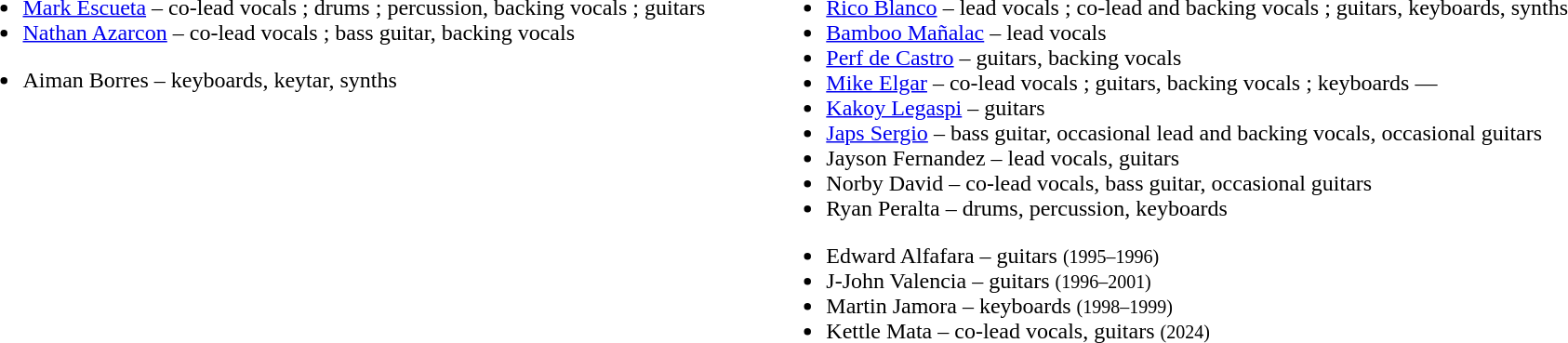<table>
<tr>
<td style="vertical-align:top;width:50%"><br><ul><li><a href='#'>Mark Escueta</a> – co-lead vocals ; drums ; percussion, backing vocals ; guitars </li><li><a href='#'>Nathan Azarcon</a> – co-lead vocals ; bass guitar, backing vocals </li></ul><ul><li>Aiman Borres – keyboards, keytar, synths </li></ul></td>
<td><br><ul><li><a href='#'>Rico Blanco</a> – lead vocals ; co-lead and backing vocals ; guitars, keyboards, synths </li><li><a href='#'>Bamboo Mañalac</a> – lead vocals </li><li><a href='#'>Perf de Castro</a> – guitars, backing vocals </li><li><a href='#'>Mike Elgar</a> – co-lead vocals ; guitars, backing vocals ; keyboards  — </li><li><a href='#'>Kakoy Legaspi</a> – guitars </li><li><a href='#'>Japs Sergio</a> – bass guitar, occasional lead and backing vocals, occasional guitars </li><li>Jayson Fernandez – lead vocals, guitars </li><li>Norby David – co-lead vocals, bass guitar, occasional guitars </li><li>Ryan Peralta – drums, percussion, keyboards </li></ul><ul><li>Edward Alfafara – guitars <small>(1995–1996)</small></li><li>J-John Valencia – guitars <small>(1996–2001)</small></li><li>Martin Jamora – keyboards <small>(1998–1999)</small></li><li>Kettle Mata – co-lead vocals, guitars <small>(2024)</small></li></ul></td>
</tr>
</table>
